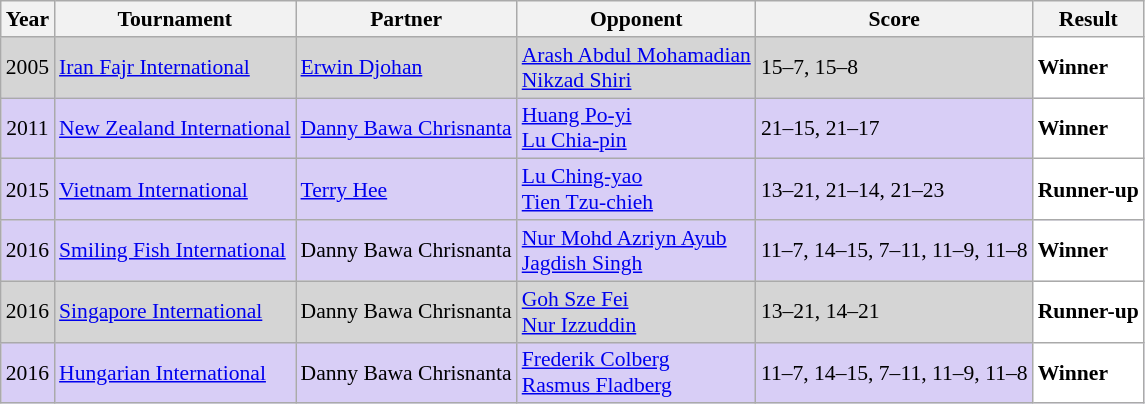<table class="sortable wikitable" style="font-size: 90%;">
<tr>
<th>Year</th>
<th>Tournament</th>
<th>Partner</th>
<th>Opponent</th>
<th>Score</th>
<th>Result</th>
</tr>
<tr style="background:#D5D5D5">
<td align="center">2005</td>
<td align="left"><a href='#'>Iran Fajr International</a></td>
<td align="left"> <a href='#'>Erwin Djohan</a></td>
<td align="left"> <a href='#'>Arash Abdul Mohamadian</a><br> <a href='#'>Nikzad Shiri</a></td>
<td align="left">15–7, 15–8</td>
<td style="text-align:left; background:white"> <strong>Winner</strong></td>
</tr>
<tr style="background:#D8CEF6">
<td align="center">2011</td>
<td align="left"><a href='#'>New Zealand International</a></td>
<td align="left"> <a href='#'>Danny Bawa Chrisnanta</a></td>
<td align="left"> <a href='#'>Huang Po-yi</a><br> <a href='#'>Lu Chia-pin</a></td>
<td align="left">21–15, 21–17</td>
<td style="text-align:left; background:white"> <strong>Winner</strong></td>
</tr>
<tr style="background:#D8CEF6">
<td align="center">2015</td>
<td align="left"><a href='#'>Vietnam International</a></td>
<td align="left"> <a href='#'>Terry Hee</a></td>
<td align="left"> <a href='#'>Lu Ching-yao</a><br> <a href='#'>Tien Tzu-chieh</a></td>
<td align="left">13–21, 21–14, 21–23</td>
<td style="text-align:left; background:white"> <strong>Runner-up</strong></td>
</tr>
<tr style="background:#D8CEF6">
<td align="center">2016</td>
<td align="left"><a href='#'>Smiling Fish International</a></td>
<td align="left"> Danny Bawa Chrisnanta</td>
<td align="left"> <a href='#'>Nur Mohd Azriyn Ayub</a><br> <a href='#'>Jagdish Singh</a></td>
<td align="left">11–7, 14–15, 7–11, 11–9, 11–8</td>
<td style="text-align:left; background:white"> <strong>Winner</strong></td>
</tr>
<tr style="background:#D5D5D5">
<td align="center">2016</td>
<td align="left"><a href='#'>Singapore International</a></td>
<td align="left"> Danny Bawa Chrisnanta</td>
<td align="left"> <a href='#'>Goh Sze Fei</a><br> <a href='#'>Nur Izzuddin</a></td>
<td align="left">13–21, 14–21</td>
<td style="text-align:left; background:white"> <strong>Runner-up</strong></td>
</tr>
<tr style="background:#D8CEF6">
<td align="center">2016</td>
<td align="left"><a href='#'>Hungarian International</a></td>
<td align="left"> Danny Bawa Chrisnanta</td>
<td align="left"> <a href='#'>Frederik Colberg</a><br> <a href='#'>Rasmus Fladberg</a></td>
<td align="left">11–7, 14–15, 7–11, 11–9, 11–8</td>
<td style="text-align:left; background:white"> <strong>Winner</strong></td>
</tr>
</table>
